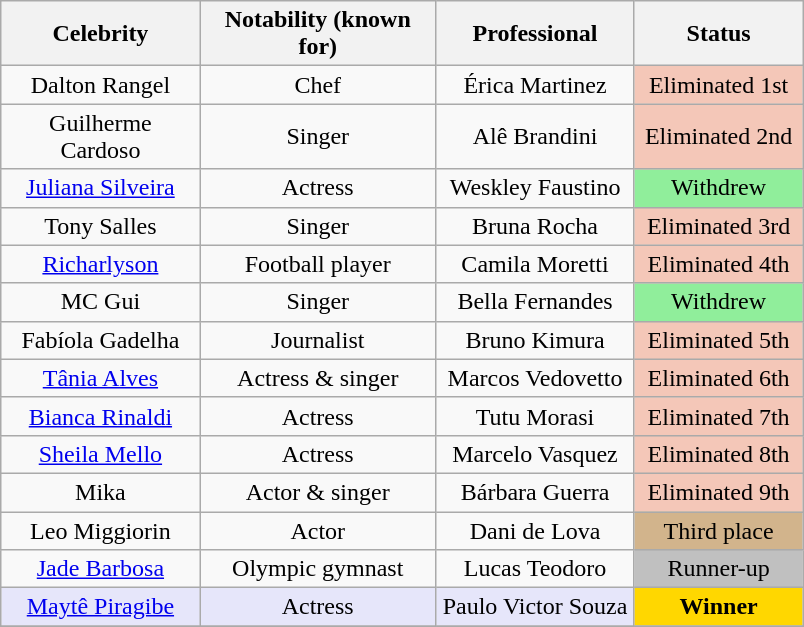<table class= "wikitable sortable" style="text-align: center; margin:1em auto;">
<tr>
<th width=125>Celebrity</th>
<th width=150>Notability (known for)</th>
<th width=125>Professional</th>
<th width=105>Status</th>
</tr>
<tr>
<td>Dalton Rangel</td>
<td>Chef</td>
<td>Érica Martinez</td>
<td bgcolor="F4C7B8">Eliminated 1st <br> </td>
</tr>
<tr>
<td>Guilherme Cardoso</td>
<td>Singer</td>
<td>Alê Brandini</td>
<td bgcolor="F4C7B8">Eliminated 2nd <br> </td>
</tr>
<tr>
<td><a href='#'>Juliana Silveira</a></td>
<td>Actress</td>
<td>Weskley Faustino</td>
<td bgcolor="90EE9B">Withdrew <br> </td>
</tr>
<tr>
<td>Tony Salles</td>
<td>Singer</td>
<td>Bruna Rocha</td>
<td bgcolor="F4C7B8">Eliminated 3rd <br> </td>
</tr>
<tr>
<td><a href='#'>Richarlyson</a></td>
<td>Football player</td>
<td>Camila Moretti</td>
<td bgcolor="F4C7B8">Eliminated 4th <br> </td>
</tr>
<tr>
<td>MC Gui</td>
<td>Singer</td>
<td>Bella Fernandes</td>
<td bgcolor="90EE9B">Withdrew <br> </td>
</tr>
<tr>
<td>Fabíola Gadelha</td>
<td>Journalist</td>
<td>Bruno Kimura</td>
<td bgcolor="F4C7B8">Eliminated 5th <br> </td>
</tr>
<tr>
<td><a href='#'>Tânia Alves</a></td>
<td>Actress & singer</td>
<td>Marcos Vedovetto</td>
<td bgcolor="F4C7B8">Eliminated 6th <br> </td>
</tr>
<tr>
<td><a href='#'>Bianca Rinaldi</a></td>
<td>Actress</td>
<td>Tutu Morasi</td>
<td bgcolor="F4C7B8">Eliminated 7th <br> </td>
</tr>
<tr>
<td><a href='#'>Sheila Mello</a></td>
<td>Actress</td>
<td>Marcelo Vasquez</td>
<td bgcolor="F4C7B8">Eliminated 8th <br> </td>
</tr>
<tr>
<td>Mika</td>
<td>Actor & singer</td>
<td>Bárbara Guerra</td>
<td bgcolor="F4C7B8">Eliminated 9th <br> </td>
</tr>
<tr>
<td>Leo Miggiorin</td>
<td>Actor</td>
<td>Dani de Lova</td>
<td bgcolor="D2B48C">Third place <br> </td>
</tr>
<tr>
<td><a href='#'>Jade Barbosa</a></td>
<td>Olympic gymnast</td>
<td>Lucas Teodoro</td>
<td bgcolor="C0C0C0">Runner-up <br> </td>
</tr>
<tr>
<td bgcolor="E6E6FA"><a href='#'>Maytê Piragibe</a></td>
<td bgcolor="E6E6FA">Actress</td>
<td bgcolor="E6E6FA">Paulo Victor Souza</td>
<td bgcolor="FFD700"><strong>Winner</strong> <br> </td>
</tr>
<tr>
</tr>
</table>
